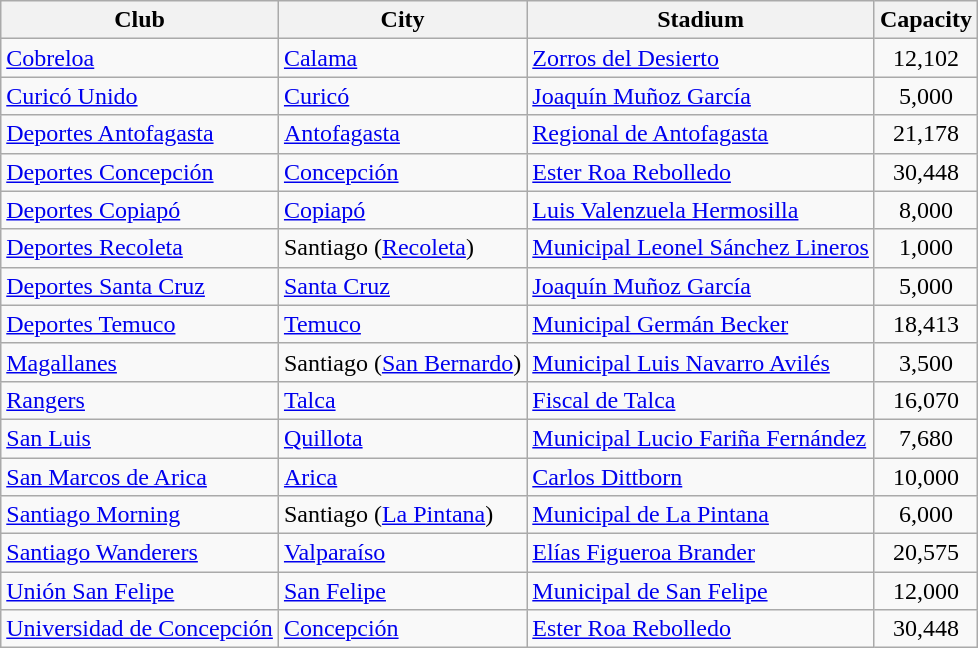<table class="wikitable sortable">
<tr>
<th>Club</th>
<th>City</th>
<th>Stadium</th>
<th>Capacity</th>
</tr>
<tr>
<td><a href='#'>Cobreloa</a></td>
<td><a href='#'>Calama</a></td>
<td><a href='#'>Zorros del Desierto</a></td>
<td align=center>12,102</td>
</tr>
<tr>
<td><a href='#'>Curicó Unido</a></td>
<td><a href='#'>Curicó</a></td>
<td><a href='#'>Joaquín Muñoz García</a></td>
<td align=center>5,000</td>
</tr>
<tr>
<td><a href='#'>Deportes Antofagasta</a></td>
<td><a href='#'>Antofagasta</a></td>
<td><a href='#'>Regional de Antofagasta</a></td>
<td align=center>21,178</td>
</tr>
<tr>
<td><a href='#'>Deportes Concepción</a></td>
<td><a href='#'>Concepción</a></td>
<td><a href='#'>Ester Roa Rebolledo</a></td>
<td align=center>30,448</td>
</tr>
<tr>
<td><a href='#'>Deportes Copiapó</a></td>
<td><a href='#'>Copiapó</a></td>
<td><a href='#'>Luis Valenzuela Hermosilla</a></td>
<td align=center>8,000</td>
</tr>
<tr>
<td><a href='#'>Deportes Recoleta</a></td>
<td>Santiago (<a href='#'>Recoleta</a>)</td>
<td><a href='#'>Municipal Leonel Sánchez Lineros</a></td>
<td align=center>1,000</td>
</tr>
<tr>
<td><a href='#'>Deportes Santa Cruz</a></td>
<td><a href='#'>Santa Cruz</a></td>
<td><a href='#'>Joaquín Muñoz García</a></td>
<td align=center>5,000</td>
</tr>
<tr>
<td><a href='#'>Deportes Temuco</a></td>
<td><a href='#'>Temuco</a></td>
<td><a href='#'>Municipal Germán Becker</a></td>
<td align=center>18,413</td>
</tr>
<tr>
<td><a href='#'>Magallanes</a></td>
<td>Santiago (<a href='#'>San Bernardo</a>)</td>
<td><a href='#'>Municipal Luis Navarro Avilés</a></td>
<td align=center>3,500</td>
</tr>
<tr>
<td><a href='#'>Rangers</a></td>
<td><a href='#'>Talca</a></td>
<td><a href='#'>Fiscal de Talca</a></td>
<td align=center>16,070</td>
</tr>
<tr>
<td><a href='#'>San Luis</a></td>
<td><a href='#'>Quillota</a></td>
<td><a href='#'>Municipal Lucio Fariña Fernández</a></td>
<td align=center>7,680</td>
</tr>
<tr>
<td><a href='#'>San Marcos de Arica</a></td>
<td><a href='#'>Arica</a></td>
<td><a href='#'>Carlos Dittborn</a></td>
<td align=center>10,000</td>
</tr>
<tr>
<td><a href='#'>Santiago Morning</a></td>
<td>Santiago (<a href='#'>La Pintana</a>)</td>
<td><a href='#'>Municipal de La Pintana</a></td>
<td align=center>6,000</td>
</tr>
<tr>
<td><a href='#'>Santiago Wanderers</a></td>
<td><a href='#'>Valparaíso</a></td>
<td><a href='#'>Elías Figueroa Brander</a></td>
<td align=center>20,575</td>
</tr>
<tr>
<td><a href='#'>Unión San Felipe</a></td>
<td><a href='#'>San Felipe</a></td>
<td><a href='#'>Municipal de San Felipe</a></td>
<td align=center>12,000</td>
</tr>
<tr>
<td><a href='#'>Universidad de Concepción</a></td>
<td><a href='#'>Concepción</a></td>
<td><a href='#'>Ester Roa Rebolledo</a></td>
<td align=center>30,448</td>
</tr>
</table>
